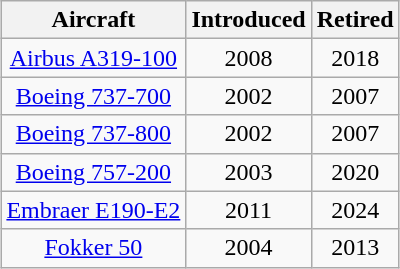<table class="wikitable" style="border-collapse:collapse;text-align:center;margin: auto;">
<tr>
<th>Aircraft</th>
<th>Introduced</th>
<th>Retired</th>
</tr>
<tr>
<td><a href='#'>Airbus A319-100</a></td>
<td>2008</td>
<td>2018</td>
</tr>
<tr>
<td><a href='#'>Boeing 737-700</a></td>
<td>2002</td>
<td>2007</td>
</tr>
<tr>
<td><a href='#'>Boeing 737-800</a></td>
<td>2002</td>
<td>2007</td>
</tr>
<tr>
<td><a href='#'>Boeing 757-200</a></td>
<td>2003</td>
<td>2020</td>
</tr>
<tr>
<td><a href='#'>Embraer E190-E2</a></td>
<td>2011</td>
<td>2024</td>
</tr>
<tr>
<td><a href='#'>Fokker 50</a></td>
<td>2004</td>
<td>2013</td>
</tr>
</table>
